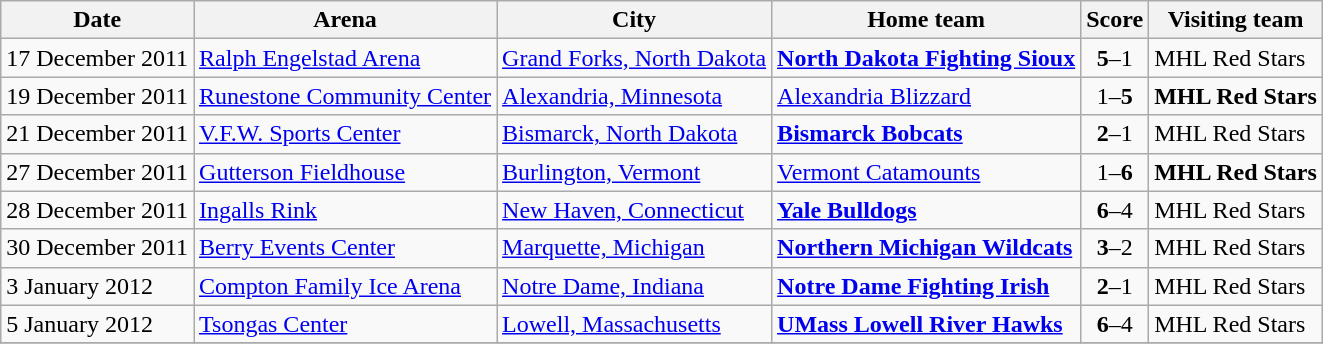<table class="wikitable">
<tr>
<th>Date</th>
<th>Arena</th>
<th>City</th>
<th>Home team</th>
<th>Score</th>
<th>Visiting team</th>
</tr>
<tr>
<td>17 December 2011</td>
<td><a href='#'>Ralph Engelstad Arena</a></td>
<td> <a href='#'>Grand Forks, North Dakota</a></td>
<td><strong><a href='#'>North Dakota Fighting Sioux</a></strong></td>
<td align="center"><strong>5</strong>–1</td>
<td>MHL Red Stars</td>
</tr>
<tr>
<td>19 December 2011</td>
<td><a href='#'>Runestone Community Center</a></td>
<td> <a href='#'>Alexandria, Minnesota</a></td>
<td><a href='#'>Alexandria Blizzard</a></td>
<td align="center">1–<strong>5</strong></td>
<td><strong>MHL Red Stars</strong></td>
</tr>
<tr>
<td>21 December 2011</td>
<td><a href='#'>V.F.W. Sports Center</a></td>
<td> <a href='#'>Bismarck, North Dakota</a></td>
<td><strong><a href='#'>Bismarck Bobcats</a></strong></td>
<td align="center"><strong>2</strong>–1</td>
<td>MHL Red Stars</td>
</tr>
<tr>
<td>27 December 2011</td>
<td><a href='#'>Gutterson Fieldhouse</a></td>
<td> <a href='#'>Burlington, Vermont</a></td>
<td><a href='#'>Vermont Catamounts</a></td>
<td align="center">1–<strong>6</strong></td>
<td><strong>MHL Red Stars</strong></td>
</tr>
<tr>
<td>28 December 2011</td>
<td><a href='#'>Ingalls Rink</a></td>
<td> <a href='#'>New Haven, Connecticut</a></td>
<td><strong><a href='#'>Yale Bulldogs</a></strong></td>
<td align="center"><strong>6</strong>–4</td>
<td>MHL Red Stars</td>
</tr>
<tr>
<td>30 December 2011</td>
<td><a href='#'>Berry Events Center</a></td>
<td> <a href='#'>Marquette, Michigan</a></td>
<td><strong><a href='#'>Northern Michigan Wildcats</a></strong></td>
<td align="center"><strong>3</strong>–2</td>
<td>MHL Red Stars</td>
</tr>
<tr>
<td>3 January 2012</td>
<td><a href='#'>Compton Family Ice Arena</a></td>
<td> <a href='#'>Notre Dame, Indiana</a></td>
<td><strong><a href='#'>Notre Dame Fighting Irish</a></strong></td>
<td align="center"><strong>2</strong>–1</td>
<td>MHL Red Stars</td>
</tr>
<tr>
<td>5 January 2012</td>
<td><a href='#'>Tsongas Center</a></td>
<td> <a href='#'>Lowell, Massachusetts</a></td>
<td><strong><a href='#'>UMass Lowell River Hawks</a></strong></td>
<td align="center"><strong>6</strong>–4</td>
<td>MHL Red Stars</td>
</tr>
<tr>
</tr>
</table>
